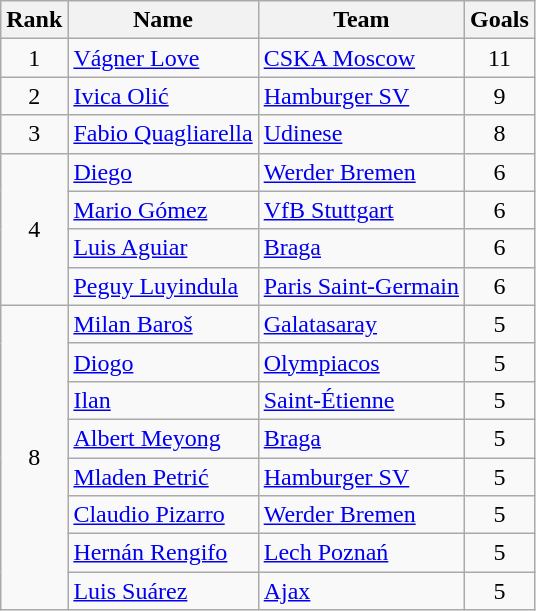<table class="wikitable" style="text-align: center;">
<tr>
<th>Rank</th>
<th>Name</th>
<th>Team</th>
<th>Goals</th>
</tr>
<tr>
<td>1</td>
<td align="left"> <a href='#'>Vágner Love</a></td>
<td align="left"> <a href='#'>CSKA Moscow</a></td>
<td>11</td>
</tr>
<tr>
<td>2</td>
<td align="left"> <a href='#'>Ivica Olić</a></td>
<td align="left"> <a href='#'>Hamburger SV</a></td>
<td>9</td>
</tr>
<tr>
<td>3</td>
<td align="left"> <a href='#'>Fabio Quagliarella</a></td>
<td align="left"> <a href='#'>Udinese</a></td>
<td>8</td>
</tr>
<tr>
<td rowspan="4">4</td>
<td align="left"> <a href='#'>Diego</a></td>
<td align="left"> <a href='#'>Werder Bremen</a></td>
<td>6</td>
</tr>
<tr>
<td align="left"> <a href='#'>Mario Gómez</a></td>
<td align="left"> <a href='#'>VfB Stuttgart</a></td>
<td>6</td>
</tr>
<tr>
<td align="left"> <a href='#'>Luis Aguiar</a></td>
<td align="left"> <a href='#'>Braga</a></td>
<td>6</td>
</tr>
<tr>
<td align="left"> <a href='#'>Peguy Luyindula</a></td>
<td align="left"> <a href='#'>Paris Saint-Germain</a></td>
<td>6</td>
</tr>
<tr>
<td rowspan="8">8</td>
<td align="left"> <a href='#'>Milan Baroš</a></td>
<td align="left"> <a href='#'>Galatasaray</a></td>
<td>5</td>
</tr>
<tr>
<td align="left"> <a href='#'>Diogo</a></td>
<td align="left"> <a href='#'>Olympiacos</a></td>
<td>5</td>
</tr>
<tr>
<td align="left"> <a href='#'>Ilan</a></td>
<td align="left"> <a href='#'>Saint-Étienne</a></td>
<td>5</td>
</tr>
<tr>
<td align="left"> <a href='#'>Albert Meyong</a></td>
<td align="left"> <a href='#'>Braga</a></td>
<td>5</td>
</tr>
<tr>
<td align="left"> <a href='#'>Mladen Petrić</a></td>
<td align="left"> <a href='#'>Hamburger SV</a></td>
<td>5</td>
</tr>
<tr>
<td align="left"> <a href='#'>Claudio Pizarro</a></td>
<td align="left"> <a href='#'>Werder Bremen</a></td>
<td>5</td>
</tr>
<tr>
<td align="left"> <a href='#'>Hernán Rengifo</a></td>
<td align="left"> <a href='#'>Lech Poznań</a></td>
<td>5</td>
</tr>
<tr>
<td align="left"> <a href='#'>Luis Suárez</a></td>
<td align="left"> <a href='#'>Ajax</a></td>
<td>5</td>
</tr>
</table>
